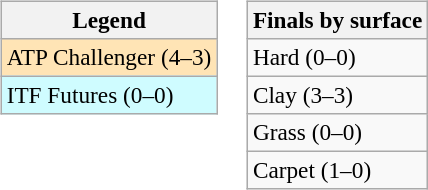<table>
<tr valign=top>
<td><br><table class=wikitable style=font-size:97%>
<tr>
<th>Legend</th>
</tr>
<tr bgcolor=moccasin>
<td>ATP Challenger (4–3)</td>
</tr>
<tr bgcolor=cffcff>
<td>ITF Futures (0–0)</td>
</tr>
</table>
</td>
<td><br><table class=wikitable style=font-size:97%>
<tr>
<th>Finals by surface</th>
</tr>
<tr>
<td>Hard (0–0)</td>
</tr>
<tr>
<td>Clay (3–3)</td>
</tr>
<tr>
<td>Grass (0–0)</td>
</tr>
<tr>
<td>Carpet (1–0)</td>
</tr>
</table>
</td>
</tr>
</table>
